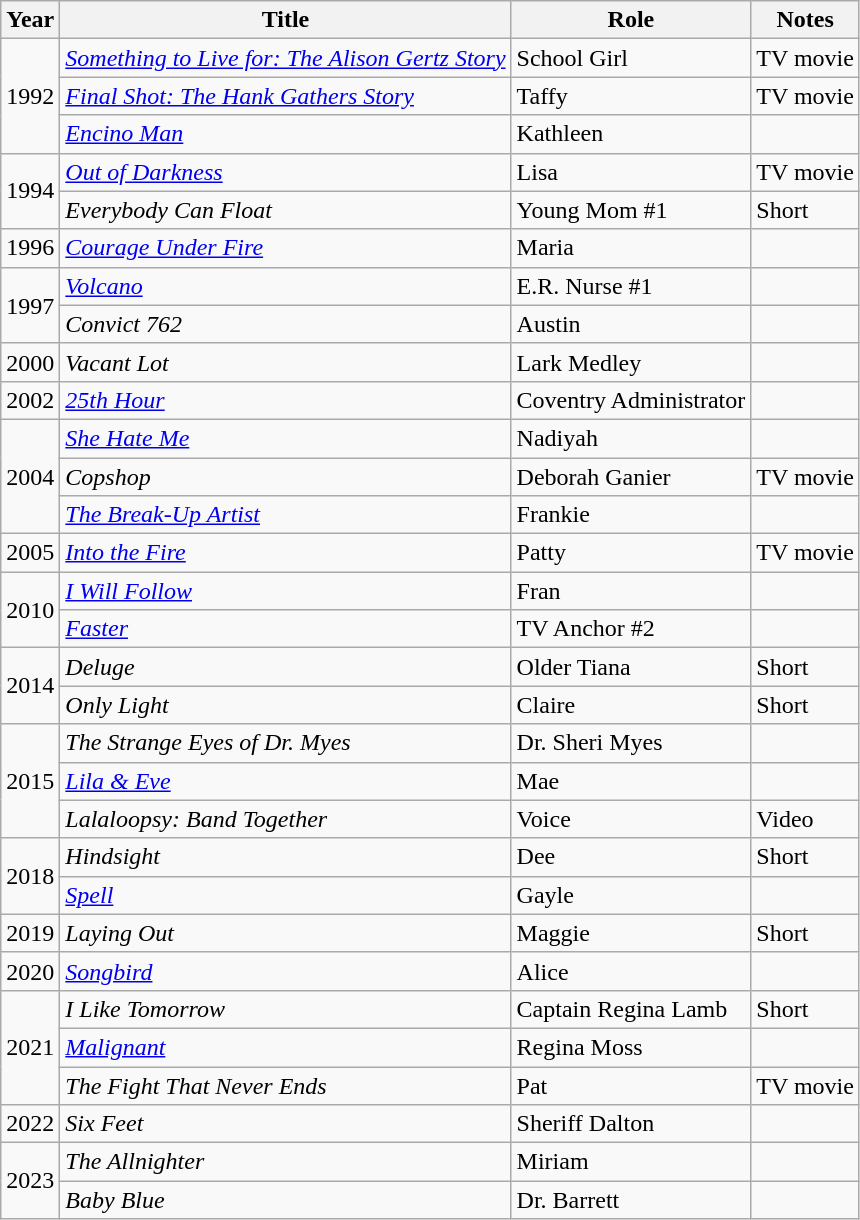<table class="wikitable sortable">
<tr>
<th>Year</th>
<th>Title</th>
<th>Role</th>
<th>Notes</th>
</tr>
<tr>
<td rowspan="3">1992</td>
<td><em><a href='#'>Something to Live for: The Alison Gertz Story</a></em></td>
<td>School Girl</td>
<td>TV movie</td>
</tr>
<tr>
<td><em><a href='#'>Final Shot: The Hank Gathers Story</a></em></td>
<td>Taffy</td>
<td>TV movie</td>
</tr>
<tr>
<td><em><a href='#'>Encino Man</a></em></td>
<td>Kathleen</td>
<td></td>
</tr>
<tr>
<td rowspan="2">1994</td>
<td><em><a href='#'>Out of Darkness</a></em></td>
<td>Lisa</td>
<td>TV movie</td>
</tr>
<tr>
<td><em>Everybody Can Float</em></td>
<td>Young Mom #1</td>
<td>Short</td>
</tr>
<tr>
<td>1996</td>
<td><em><a href='#'>Courage Under Fire</a></em></td>
<td>Maria</td>
<td></td>
</tr>
<tr>
<td rowspan="2">1997</td>
<td><em><a href='#'>Volcano</a></em></td>
<td>E.R. Nurse #1</td>
<td></td>
</tr>
<tr>
<td><em>Convict 762</em></td>
<td>Austin</td>
<td></td>
</tr>
<tr>
<td>2000</td>
<td><em>Vacant Lot</em></td>
<td>Lark Medley</td>
<td></td>
</tr>
<tr>
<td>2002</td>
<td><em><a href='#'>25th Hour</a></em></td>
<td>Coventry Administrator</td>
<td></td>
</tr>
<tr>
<td rowspan="3">2004</td>
<td><em><a href='#'>She Hate Me</a></em></td>
<td>Nadiyah</td>
<td></td>
</tr>
<tr>
<td><em>Copshop</em></td>
<td>Deborah Ganier</td>
<td>TV movie</td>
</tr>
<tr>
<td><em><a href='#'>The Break-Up Artist</a></em></td>
<td>Frankie</td>
<td></td>
</tr>
<tr>
<td>2005</td>
<td><em><a href='#'>Into the Fire</a></em></td>
<td>Patty</td>
<td>TV movie</td>
</tr>
<tr>
<td rowspan="2">2010</td>
<td><em><a href='#'>I Will Follow</a></em></td>
<td>Fran</td>
<td></td>
</tr>
<tr>
<td><em><a href='#'>Faster</a></em></td>
<td>TV Anchor #2</td>
<td></td>
</tr>
<tr>
<td rowspan="2">2014</td>
<td><em>Deluge</em></td>
<td>Older Tiana</td>
<td>Short</td>
</tr>
<tr>
<td><em>Only Light</em></td>
<td>Claire</td>
<td>Short</td>
</tr>
<tr>
<td rowspan="3">2015</td>
<td><em>The Strange Eyes of Dr. Myes</em></td>
<td>Dr. Sheri Myes</td>
<td></td>
</tr>
<tr>
<td><em><a href='#'>Lila & Eve</a></em></td>
<td>Mae</td>
<td></td>
</tr>
<tr>
<td><em>Lalaloopsy: Band Together</em></td>
<td>Voice</td>
<td>Video</td>
</tr>
<tr>
<td rowspan="2">2018</td>
<td><em>Hindsight</em></td>
<td>Dee</td>
<td>Short</td>
</tr>
<tr>
<td><em><a href='#'>Spell</a></em></td>
<td>Gayle</td>
<td></td>
</tr>
<tr>
<td>2019</td>
<td><em>Laying Out</em></td>
<td>Maggie</td>
<td>Short</td>
</tr>
<tr>
<td>2020</td>
<td><em><a href='#'>Songbird</a></em></td>
<td>Alice</td>
<td></td>
</tr>
<tr>
<td rowspan="3">2021</td>
<td><em>I Like Tomorrow</em></td>
<td>Captain Regina Lamb</td>
<td>Short</td>
</tr>
<tr>
<td><em><a href='#'>Malignant</a></em></td>
<td>Regina Moss</td>
<td></td>
</tr>
<tr>
<td><em>The Fight That Never Ends</em></td>
<td>Pat</td>
<td>TV movie</td>
</tr>
<tr>
<td>2022</td>
<td><em>Six Feet</em></td>
<td>Sheriff Dalton</td>
<td></td>
</tr>
<tr>
<td rowspan="2">2023</td>
<td><em>The Allnighter</em></td>
<td>Miriam</td>
<td></td>
</tr>
<tr>
<td><em>Baby Blue</em></td>
<td>Dr. Barrett</td>
<td></td>
</tr>
</table>
